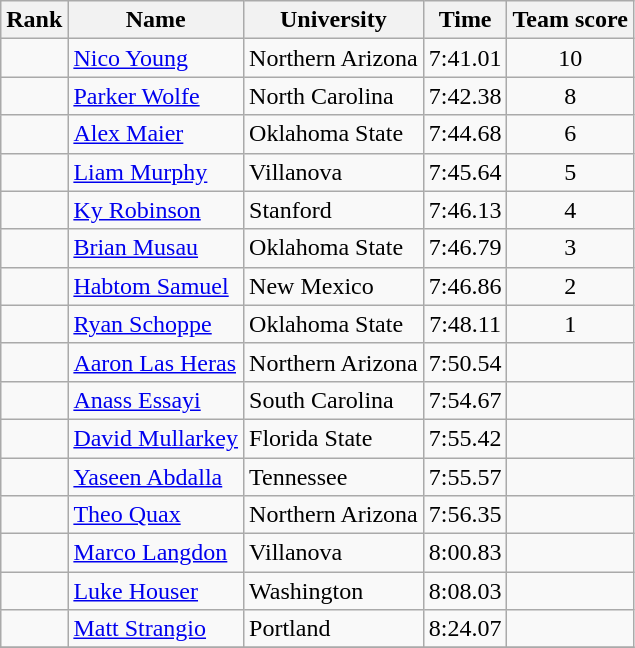<table class="wikitable sortable plainrowheaders" style="text-align:center">
<tr>
<th scope="col">Rank</th>
<th scope="col">Name</th>
<th scope="col">University</th>
<th scope="col">Time</th>
<th scope="col">Team score</th>
</tr>
<tr>
<td></td>
<td align=left> <a href='#'>Nico Young</a></td>
<td align=left>Northern Arizona</td>
<td>7:41.01</td>
<td>10</td>
</tr>
<tr>
<td></td>
<td align=left> <a href='#'>Parker Wolfe</a></td>
<td align=left>North Carolina</td>
<td>7:42.38</td>
<td>8</td>
</tr>
<tr>
<td></td>
<td align=left> <a href='#'>Alex Maier</a></td>
<td align=left>Oklahoma State</td>
<td>7:44.68</td>
<td>6</td>
</tr>
<tr>
<td></td>
<td align=left> <a href='#'>Liam Murphy</a></td>
<td align=left>Villanova</td>
<td>7:45.64</td>
<td>5</td>
</tr>
<tr>
<td></td>
<td align=left> <a href='#'>Ky Robinson</a></td>
<td align=left>Stanford</td>
<td>7:46.13</td>
<td>4</td>
</tr>
<tr>
<td></td>
<td align=left> <a href='#'>Brian Musau</a></td>
<td align=left>Oklahoma State</td>
<td>7:46.79</td>
<td>3</td>
</tr>
<tr>
<td></td>
<td align=left> <a href='#'>Habtom Samuel</a></td>
<td align=left>New Mexico</td>
<td>7:46.86</td>
<td>2</td>
</tr>
<tr>
<td></td>
<td align=left> <a href='#'>Ryan Schoppe</a></td>
<td align=left>Oklahoma State</td>
<td>7:48.11</td>
<td>1</td>
</tr>
<tr>
<td></td>
<td align=left> <a href='#'>Aaron Las Heras</a></td>
<td align=left>Northern Arizona</td>
<td>7:50.54</td>
<td></td>
</tr>
<tr>
<td></td>
<td align=left> <a href='#'>Anass Essayi</a></td>
<td align=left>South Carolina</td>
<td>7:54.67</td>
<td></td>
</tr>
<tr>
<td></td>
<td align=left> <a href='#'>David Mullarkey</a></td>
<td align=left>Florida State</td>
<td>7:55.42</td>
<td></td>
</tr>
<tr>
<td></td>
<td align=left> <a href='#'>Yaseen Abdalla</a></td>
<td align=left>Tennessee</td>
<td>7:55.57</td>
<td></td>
</tr>
<tr>
<td></td>
<td align=left> <a href='#'>Theo Quax</a></td>
<td align=left>Northern Arizona</td>
<td>7:56.35</td>
<td></td>
</tr>
<tr>
<td></td>
<td align=left> <a href='#'>Marco Langdon</a></td>
<td align=left>Villanova</td>
<td>8:00.83</td>
<td></td>
</tr>
<tr>
<td></td>
<td align=left> <a href='#'>Luke Houser</a></td>
<td align=left>Washington</td>
<td>8:08.03</td>
<td></td>
</tr>
<tr>
<td></td>
<td align=left> <a href='#'>Matt Strangio</a></td>
<td align=left>Portland</td>
<td>8:24.07</td>
<td></td>
</tr>
<tr>
</tr>
</table>
